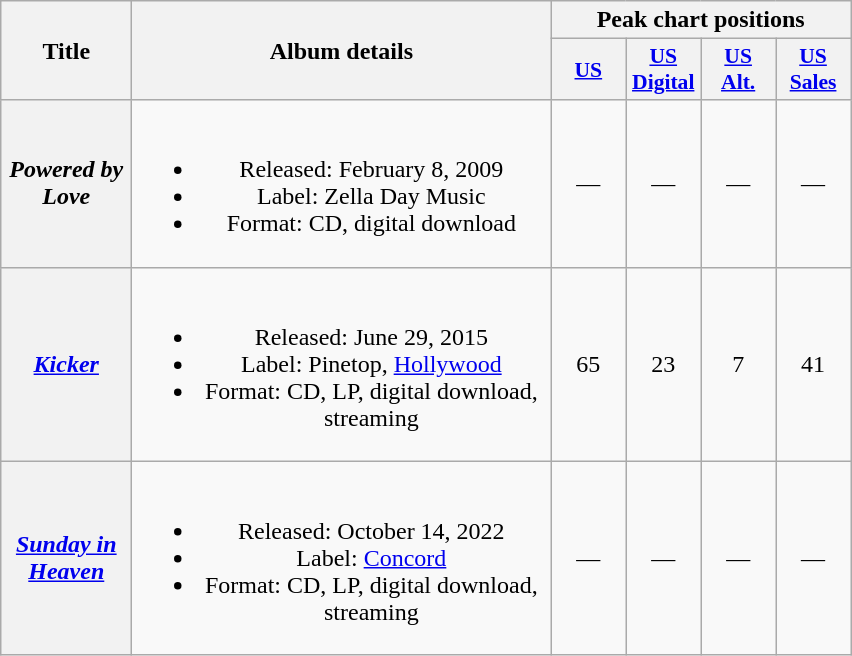<table class="wikitable plainrowheaders" style="text-align:center;">
<tr>
<th scope="col" rowspan="2" style="width:5em;">Title</th>
<th scope="col" rowspan="2" style="width:17em;">Album details</th>
<th scope="col" colspan="4">Peak chart positions</th>
</tr>
<tr>
<th scope="col" style="width:3em;font-size:90%;"><a href='#'>US</a><br></th>
<th scope="col" style="width:3em;font-size:90%;"><a href='#'>US<br>Digital</a><br></th>
<th scope="col" style="width:3em;font-size:90%;"><a href='#'>US<br>Alt.</a><br></th>
<th scope="col" style="width:3em;font-size:90%;"><a href='#'>US<br>Sales</a><br></th>
</tr>
<tr>
<th scope="row"><em>Powered by Love</em></th>
<td><br><ul><li>Released: February 8, 2009</li><li>Label: Zella Day Music</li><li>Format: CD, digital download</li></ul></td>
<td>—</td>
<td>—</td>
<td>—</td>
<td>—</td>
</tr>
<tr>
<th scope="row"><em><a href='#'>Kicker</a></em></th>
<td><br><ul><li>Released: June 29, 2015</li><li>Label: Pinetop, <a href='#'>Hollywood</a></li><li>Format: CD, LP, digital download, streaming</li></ul></td>
<td>65</td>
<td>23</td>
<td>7</td>
<td>41</td>
</tr>
<tr>
<th scope="row"><em><a href='#'>Sunday in Heaven</a></em></th>
<td><br><ul><li>Released: October 14, 2022</li><li>Label: <a href='#'>Concord</a></li><li>Format: CD, LP, digital download, streaming</li></ul></td>
<td>—</td>
<td>—</td>
<td>—</td>
<td>—</td>
</tr>
</table>
